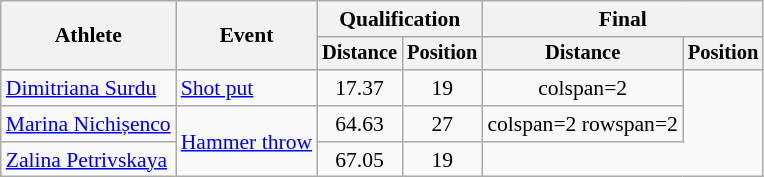<table class=wikitable style="font-size:90%">
<tr>
<th rowspan="2">Athlete</th>
<th rowspan="2">Event</th>
<th colspan="2">Qualification</th>
<th colspan="2">Final</th>
</tr>
<tr style="font-size:95%">
<th>Distance</th>
<th>Position</th>
<th>Distance</th>
<th>Position</th>
</tr>
<tr style=text-align:center>
<td style=text-align:left><a href='#'>Dimitriana Surdu</a></td>
<td style=text-align:left><a href='#'>Shot put</a></td>
<td>17.37</td>
<td>19</td>
<td>colspan=2 </td>
</tr>
<tr style=text-align:center>
<td style=text-align:left><a href='#'>Marina Nichișenco</a></td>
<td style=text-align:left  rowspan=2><a href='#'>Hammer throw</a></td>
<td>64.63</td>
<td>27</td>
<td>colspan=2 rowspan=2 </td>
</tr>
<tr style=text-align:center>
<td style=text-align:left><a href='#'>Zalina Petrivskaya</a></td>
<td>67.05</td>
<td>19</td>
</tr>
</table>
